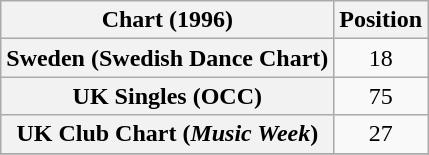<table class="wikitable sortable plainrowheaders" style="text-align:center">
<tr>
<th scope="col">Chart (1996)</th>
<th scope="col">Position</th>
</tr>
<tr>
<th scope="row">Sweden (Swedish Dance Chart)</th>
<td>18</td>
</tr>
<tr>
<th scope="row">UK Singles (OCC)</th>
<td>75</td>
</tr>
<tr>
<th scope="row">UK Club Chart (<em>Music Week</em>)</th>
<td>27</td>
</tr>
<tr>
</tr>
</table>
